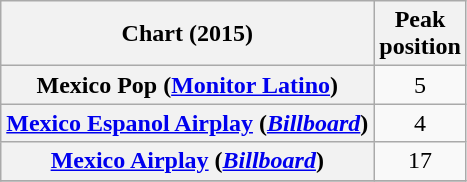<table class="wikitable sortable plainrowheaders" style="text-align:center">
<tr>
<th scope="col">Chart (2015)</th>
<th scope="col">Peak<br>position</th>
</tr>
<tr>
<th scope="row">Mexico Pop (<a href='#'>Monitor Latino</a>)</th>
<td>5</td>
</tr>
<tr>
<th scope="row"><a href='#'>Mexico Espanol Airplay</a> (<em><a href='#'>Billboard</a></em>)</th>
<td>4</td>
</tr>
<tr>
<th scope="row"><a href='#'>Mexico Airplay</a> (<em><a href='#'>Billboard</a></em>)</th>
<td>17</td>
</tr>
<tr>
</tr>
</table>
